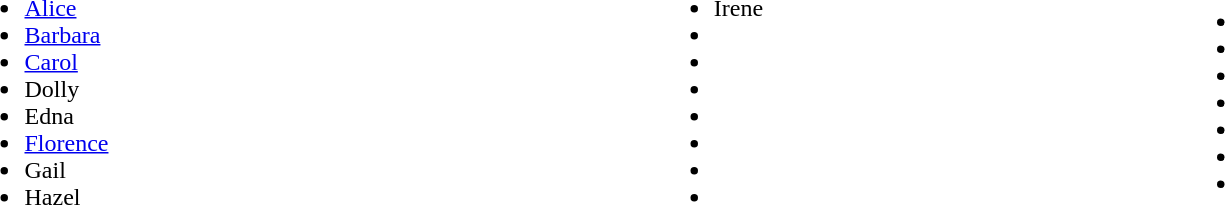<table style="width:80%;">
<tr>
<td><br><ul><li><a href='#'>Alice</a></li><li><a href='#'>Barbara</a></li><li><a href='#'>Carol</a></li><li>Dolly</li><li>Edna</li><li><a href='#'>Florence</a></li><li>Gail</li><li>Hazel</li></ul></td>
<td><br><ul><li>Irene</li><li></li><li></li><li></li><li></li><li></li><li></li><li></li></ul></td>
<td><br><ul><li></li><li></li><li></li><li></li><li></li><li></li><li></li></ul></td>
</tr>
</table>
